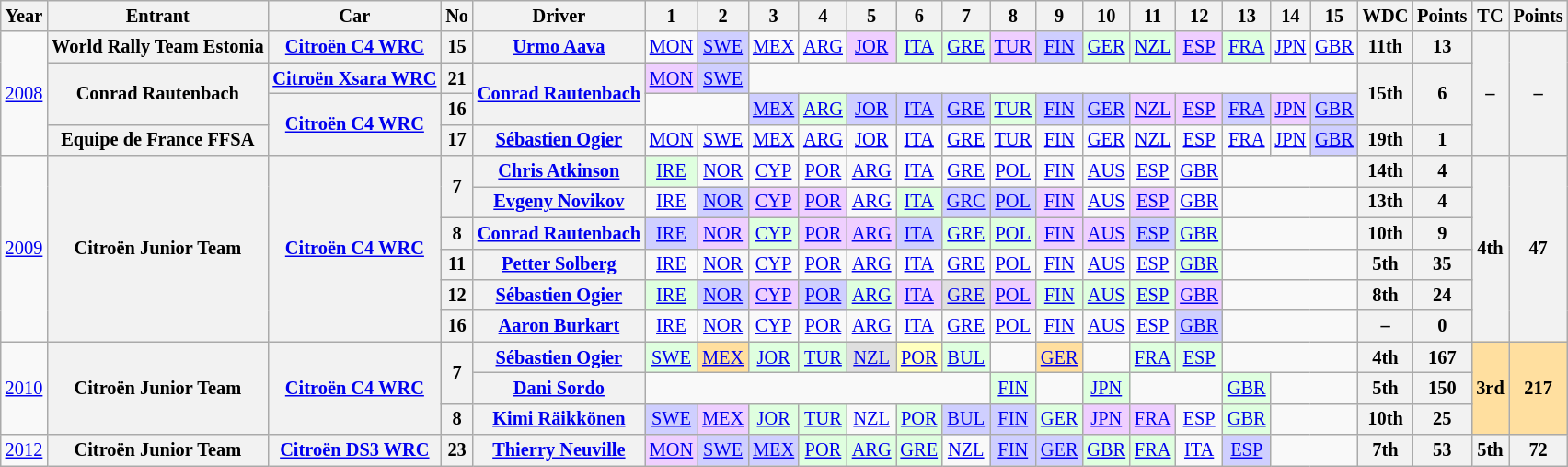<table class="wikitable" style="text-align:center; font-size:85%">
<tr>
<th>Year</th>
<th>Entrant</th>
<th>Car</th>
<th>No</th>
<th>Driver</th>
<th>1</th>
<th>2</th>
<th>3</th>
<th>4</th>
<th>5</th>
<th>6</th>
<th>7</th>
<th>8</th>
<th>9</th>
<th>10</th>
<th>11</th>
<th>12</th>
<th>13</th>
<th>14</th>
<th>15</th>
<th>WDC</th>
<th>Points</th>
<th>TC</th>
<th>Points</th>
</tr>
<tr>
<td rowspan=4><a href='#'>2008</a></td>
<th nowrap>World Rally Team Estonia</th>
<th nowrap><a href='#'>Citroën C4 WRC</a></th>
<th>15</th>
<th nowrap> <a href='#'>Urmo Aava</a></th>
<td><a href='#'>MON</a></td>
<td style="background:#CFCFFF;"><a href='#'>SWE</a><br></td>
<td><a href='#'>MEX</a></td>
<td><a href='#'>ARG</a></td>
<td style="background:#EFCFFF;"><a href='#'>JOR</a><br></td>
<td style="background:#DFFFDF;"><a href='#'>ITA</a><br></td>
<td style="background:#DFFFDF;"><a href='#'>GRE</a><br></td>
<td style="background:#EFCFFF;"><a href='#'>TUR</a><br></td>
<td style="background:#CFCFFF;"><a href='#'>FIN</a><br></td>
<td style="background:#DFFFDF;"><a href='#'>GER</a><br></td>
<td style="background:#DFFFDF;"><a href='#'>NZL</a><br></td>
<td style="background:#EFCFFF;"><a href='#'>ESP</a><br></td>
<td style="background:#DFFFDF;"><a href='#'>FRA</a><br></td>
<td><a href='#'>JPN</a></td>
<td><a href='#'>GBR</a></td>
<th>11th</th>
<th>13</th>
<th rowspan=4>–</th>
<th rowspan=4>–</th>
</tr>
<tr>
<th rowspan=2 nowrap>Conrad Rautenbach</th>
<th nowrap><a href='#'>Citroën Xsara WRC</a></th>
<th>21</th>
<th rowspan=2 nowrap> <a href='#'>Conrad Rautenbach</a></th>
<td style="background:#EFCFFF;"><a href='#'>MON</a><br></td>
<td style="background:#CFCFFF;"><a href='#'>SWE</a><br></td>
<td colspan=13></td>
<th rowspan=2>15th</th>
<th rowspan=2>6</th>
</tr>
<tr>
<th rowspan=2 nowrap><a href='#'>Citroën C4 WRC</a></th>
<th>16</th>
<td colspan=2></td>
<td style="background:#CFCFFF;"><a href='#'>MEX</a><br></td>
<td style="background:#DFFFDF;"><a href='#'>ARG</a><br></td>
<td style="background:#CFCFFF;"><a href='#'>JOR</a><br></td>
<td style="background:#CFCFFF;"><a href='#'>ITA</a><br></td>
<td style="background:#CFCFFF;"><a href='#'>GRE</a><br></td>
<td style="background:#DFFFDF;"><a href='#'>TUR</a><br></td>
<td style="background:#CFCFFF;"><a href='#'>FIN</a><br></td>
<td style="background:#CFCFFF;"><a href='#'>GER</a><br></td>
<td style="background:#EFCFFF;"><a href='#'>NZL</a><br></td>
<td style="background:#EFCFFF;"><a href='#'>ESP</a><br></td>
<td style="background:#CFCFFF;"><a href='#'>FRA</a><br></td>
<td style="background:#EFCFFF;"><a href='#'>JPN</a><br></td>
<td style="background:#CFCFFF;"><a href='#'>GBR</a><br></td>
</tr>
<tr>
<th nowrap>Equipe de France FFSA</th>
<th>17</th>
<th nowrap> <a href='#'>Sébastien Ogier</a></th>
<td><a href='#'>MON</a></td>
<td><a href='#'>SWE</a></td>
<td><a href='#'>MEX</a></td>
<td><a href='#'>ARG</a></td>
<td><a href='#'>JOR</a></td>
<td><a href='#'>ITA</a></td>
<td><a href='#'>GRE</a></td>
<td><a href='#'>TUR</a></td>
<td><a href='#'>FIN</a></td>
<td><a href='#'>GER</a></td>
<td><a href='#'>NZL</a></td>
<td><a href='#'>ESP</a></td>
<td><a href='#'>FRA</a></td>
<td><a href='#'>JPN</a></td>
<td style="background:#CFCFFF;"><a href='#'>GBR</a><br></td>
<th>19th</th>
<th>1</th>
</tr>
<tr>
<td rowspan=6><a href='#'>2009</a></td>
<th rowspan=6 nowrap>Citroën Junior Team</th>
<th rowspan=6 nowrap><a href='#'>Citroën C4 WRC</a></th>
<th rowspan=2>7</th>
<th nowrap> <a href='#'>Chris Atkinson</a></th>
<td style="background:#dfffdf;"><a href='#'>IRE</a><br></td>
<td><a href='#'>NOR</a></td>
<td><a href='#'>CYP</a></td>
<td><a href='#'>POR</a></td>
<td><a href='#'>ARG</a></td>
<td><a href='#'>ITA</a></td>
<td><a href='#'>GRE</a></td>
<td><a href='#'>POL</a></td>
<td><a href='#'>FIN</a></td>
<td><a href='#'>AUS</a></td>
<td><a href='#'>ESP</a></td>
<td><a href='#'>GBR</a></td>
<td colspan=3></td>
<th>14th</th>
<th>4</th>
<th rowspan=6>4th</th>
<th rowspan=6>47</th>
</tr>
<tr>
<th nowrap> <a href='#'>Evgeny Novikov</a></th>
<td><a href='#'>IRE</a></td>
<td style="background:#cfcfff;"><a href='#'>NOR</a><br></td>
<td style="background:#efcfff;"><a href='#'>CYP</a><br></td>
<td style="background:#efcfff;"><a href='#'>POR</a><br></td>
<td><a href='#'>ARG</a></td>
<td style="background:#dfffdf;"><a href='#'>ITA</a><br></td>
<td style="background:#cfcfff;"><a href='#'>GRC</a><br></td>
<td style="background:#cfcfff;"><a href='#'>POL</a><br></td>
<td style="background:#efcfff;"><a href='#'>FIN</a><br></td>
<td><a href='#'>AUS</a></td>
<td style="background:#efcfff;"><a href='#'>ESP</a><br></td>
<td><a href='#'>GBR</a></td>
<td colspan=3></td>
<th>13th</th>
<th>4</th>
</tr>
<tr>
<th>8</th>
<th nowrap> <a href='#'>Conrad Rautenbach</a></th>
<td style="background:#cfcfff;"><a href='#'>IRE</a><br></td>
<td style="background:#efcfff;"><a href='#'>NOR</a><br></td>
<td style="background:#dfffdf;"><a href='#'>CYP</a><br></td>
<td style="background:#efcfff;"><a href='#'>POR</a><br></td>
<td style="background:#efcfff;"><a href='#'>ARG</a><br></td>
<td style="background:#cfcfff;"><a href='#'>ITA</a><br></td>
<td style="background:#dfffdf;"><a href='#'>GRE</a><br></td>
<td style="background:#dfffdf;"><a href='#'>POL</a><br></td>
<td style="background:#efcfff;"><a href='#'>FIN</a><br></td>
<td style="background:#efcfff;"><a href='#'>AUS</a><br></td>
<td style="background:#cfcfff;"><a href='#'>ESP</a><br></td>
<td style="background:#dfffdf;"><a href='#'>GBR</a><br></td>
<td colspan=3></td>
<th>10th</th>
<th>9</th>
</tr>
<tr>
<th>11</th>
<th nowrap> <a href='#'>Petter Solberg</a></th>
<td><a href='#'>IRE</a></td>
<td><a href='#'>NOR</a></td>
<td><a href='#'>CYP</a></td>
<td><a href='#'>POR</a></td>
<td><a href='#'>ARG</a></td>
<td><a href='#'>ITA</a></td>
<td><a href='#'>GRE</a></td>
<td><a href='#'>POL</a></td>
<td><a href='#'>FIN</a></td>
<td><a href='#'>AUS</a></td>
<td><a href='#'>ESP</a></td>
<td style="background:#dfffdf;"><a href='#'>GBR</a><br></td>
<td colspan=3></td>
<th>5th</th>
<th>35</th>
</tr>
<tr>
<th>12</th>
<th nowrap> <a href='#'>Sébastien Ogier</a></th>
<td style="background:#dfffdf;"><a href='#'>IRE</a><br></td>
<td style="background:#cfcfff;"><a href='#'>NOR</a><br></td>
<td style="background:#efcfff;"><a href='#'>CYP</a><br></td>
<td style="background:#cfcfff;"><a href='#'>POR</a><br></td>
<td style="background:#dfffdf;"><a href='#'>ARG</a><br></td>
<td style="background:#efcfff;"><a href='#'>ITA</a><br></td>
<td style="background:#dfdfdf;"><a href='#'>GRE</a><br></td>
<td style="background:#efcfff;"><a href='#'>POL</a><br></td>
<td style="background:#dfffdf;"><a href='#'>FIN</a><br></td>
<td style="background:#dfffdf;"><a href='#'>AUS</a><br></td>
<td style="background:#dfffdf;"><a href='#'>ESP</a><br></td>
<td style="background:#efcfff;"><a href='#'>GBR</a><br></td>
<td colspan=3></td>
<th>8th</th>
<th>24</th>
</tr>
<tr>
<th>16</th>
<th nowrap> <a href='#'>Aaron Burkart</a></th>
<td><a href='#'>IRE</a></td>
<td><a href='#'>NOR</a></td>
<td><a href='#'>CYP</a></td>
<td><a href='#'>POR</a></td>
<td><a href='#'>ARG</a></td>
<td><a href='#'>ITA</a></td>
<td><a href='#'>GRE</a></td>
<td><a href='#'>POL</a></td>
<td><a href='#'>FIN</a></td>
<td><a href='#'>AUS</a></td>
<td><a href='#'>ESP</a></td>
<td style="background:#cfcfff;"><a href='#'>GBR</a><br></td>
<td colspan=3></td>
<th>–</th>
<th>0</th>
</tr>
<tr>
<td rowspan=3><a href='#'>2010</a></td>
<th rowspan=3 nowrap>Citroën Junior Team</th>
<th rowspan=3 nowrap><a href='#'>Citroën C4 WRC</a></th>
<th rowspan=2>7</th>
<th nowrap> <a href='#'>Sébastien Ogier</a></th>
<td style="background:#dfffdf;"><a href='#'>SWE</a><br></td>
<td style="background:#ffdf9f;"><a href='#'>MEX</a><br></td>
<td style="background:#dfffdf;"><a href='#'>JOR</a><br></td>
<td style="background:#dfffdf;"><a href='#'>TUR</a><br></td>
<td style="background:#dfdfdf;"><a href='#'>NZL</a><br></td>
<td style="background:#ffffbf;"><a href='#'>POR</a><br></td>
<td style="background:#dfffdf;"><a href='#'>BUL</a><br></td>
<td></td>
<td style="background:#ffdf9f;"><a href='#'>GER</a><br></td>
<td></td>
<td style="background:#dfffdf;"><a href='#'>FRA</a><br></td>
<td style="background:#dfffdf;"><a href='#'>ESP</a><br></td>
<td colspan=3></td>
<th>4th</th>
<th>167</th>
<th rowspan="3" style="background:#ffdf9f;">3rd</th>
<th rowspan="3" style="background:#ffdf9f;">217</th>
</tr>
<tr>
<th nowrap> <a href='#'>Dani Sordo</a></th>
<td colspan=7></td>
<td style="background:#dfffdf;"><a href='#'>FIN</a><br></td>
<td></td>
<td style="background:#dfffdf;"><a href='#'>JPN</a><br></td>
<td colspan=2></td>
<td style="background:#dfffdf;"><a href='#'>GBR</a><br></td>
<td colspan=2></td>
<th>5th</th>
<th>150</th>
</tr>
<tr>
<th>8</th>
<th nowrap> <a href='#'>Kimi Räikkönen</a></th>
<td style="background:#cfcfff;"><a href='#'>SWE</a><br></td>
<td style="background:#efcfff;"><a href='#'>MEX</a><br></td>
<td style="background:#dfffdf;"><a href='#'>JOR</a><br></td>
<td style="background:#dfffdf;"><a href='#'>TUR</a><br></td>
<td><a href='#'>NZL</a></td>
<td style="background:#dfffdf;"><a href='#'>POR</a><br></td>
<td style="background:#cfcfff;"><a href='#'>BUL</a><br></td>
<td style="background:#cfcfff;"><a href='#'>FIN</a><br></td>
<td style="background:#dfffdf;"><a href='#'>GER</a><br></td>
<td style="background:#efcfff;"><a href='#'>JPN</a><br></td>
<td style="background:#efcfff;"><a href='#'>FRA</a><br></td>
<td><a href='#'>ESP</a><br></td>
<td style="background:#dfffdf;"><a href='#'>GBR</a><br></td>
<td colspan=2></td>
<th>10th</th>
<th>25</th>
</tr>
<tr>
<td><a href='#'>2012</a></td>
<th nowrap>Citroën Junior Team</th>
<th nowrap><a href='#'>Citroën DS3 WRC</a></th>
<th>23</th>
<th> <a href='#'>Thierry Neuville</a></th>
<td style="background:#EFCFFF;"><a href='#'>MON</a><br></td>
<td style="background:#CFCFFF;"><a href='#'>SWE</a><br></td>
<td style="background:#CFCFFF;"><a href='#'>MEX</a><br></td>
<td style="background:#dfffdf;"><a href='#'>POR</a><br></td>
<td style="background:#dfffdf;"><a href='#'>ARG</a><br></td>
<td style="background:#dfffdf;"><a href='#'>GRE</a><br></td>
<td><a href='#'>NZL</a></td>
<td style="background:#CFCFFF;"><a href='#'>FIN</a> <br></td>
<td style="background:#CFCFFF;"><a href='#'>GER</a><br></td>
<td style="background:#DFFFDF;"><a href='#'>GBR</a><br></td>
<td style="background:#DFFFDF;"><a href='#'>FRA</a><br></td>
<td><a href='#'>ITA</a></td>
<td style="background:#CFCFFF;"><a href='#'>ESP</a><br></td>
<td colspan=2></td>
<th>7th</th>
<th>53</th>
<th>5th</th>
<th>72</th>
</tr>
</table>
